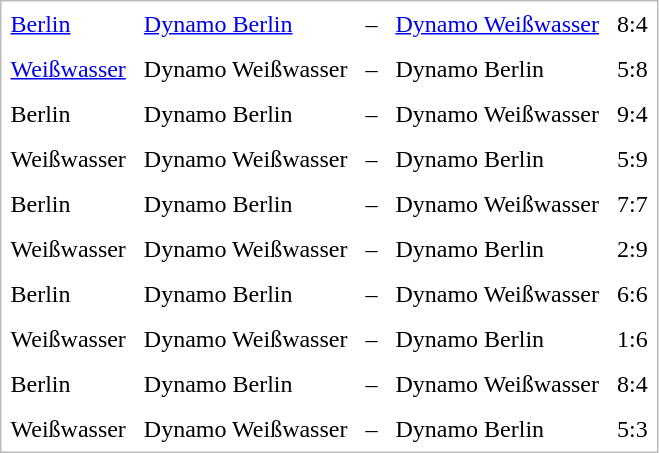<table cellspacing="0" border="0" cellpadding="6" style="border:1px solid #bbb; background-color:#FFFFFF;">
<tr>
<td><a href='#'>Berlin</a></td>
<td><a href='#'>Dynamo Berlin</a></td>
<td>–</td>
<td><a href='#'>Dynamo Weißwasser</a></td>
<td>8:4</td>
</tr>
<tr>
<td><a href='#'>Weißwasser</a></td>
<td>Dynamo Weißwasser</td>
<td>–</td>
<td>Dynamo Berlin</td>
<td>5:8</td>
</tr>
<tr>
<td>Berlin</td>
<td>Dynamo Berlin</td>
<td>–</td>
<td>Dynamo Weißwasser</td>
<td>9:4</td>
</tr>
<tr>
<td>Weißwasser</td>
<td>Dynamo Weißwasser</td>
<td>–</td>
<td>Dynamo Berlin</td>
<td>5:9</td>
</tr>
<tr>
<td>Berlin</td>
<td>Dynamo Berlin</td>
<td>–</td>
<td>Dynamo Weißwasser</td>
<td>7:7</td>
</tr>
<tr>
<td>Weißwasser</td>
<td>Dynamo Weißwasser</td>
<td>–</td>
<td>Dynamo Berlin</td>
<td>2:9</td>
</tr>
<tr>
<td>Berlin</td>
<td>Dynamo Berlin</td>
<td>–</td>
<td>Dynamo Weißwasser</td>
<td>6:6</td>
</tr>
<tr>
<td>Weißwasser</td>
<td>Dynamo Weißwasser</td>
<td>–</td>
<td>Dynamo Berlin</td>
<td>1:6</td>
</tr>
<tr>
<td>Berlin</td>
<td>Dynamo Berlin</td>
<td>–</td>
<td>Dynamo Weißwasser</td>
<td>8:4</td>
</tr>
<tr>
<td>Weißwasser</td>
<td>Dynamo Weißwasser</td>
<td>–</td>
<td>Dynamo Berlin</td>
<td>5:3</td>
</tr>
</table>
